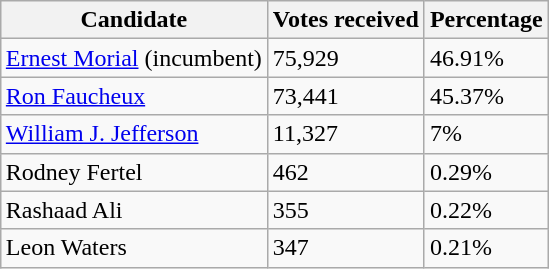<table class="wikitable" align=right margin=3>
<tr>
<th>Candidate</th>
<th>Votes received</th>
<th>Percentage</th>
</tr>
<tr>
<td><a href='#'>Ernest Morial</a> (incumbent)</td>
<td>75,929</td>
<td>46.91%</td>
</tr>
<tr>
<td><a href='#'>Ron Faucheux</a></td>
<td>73,441</td>
<td>45.37%</td>
</tr>
<tr>
<td><a href='#'>William J. Jefferson</a></td>
<td>11,327</td>
<td>7%</td>
</tr>
<tr>
<td>Rodney Fertel</td>
<td>462</td>
<td>0.29%</td>
</tr>
<tr>
<td>Rashaad Ali</td>
<td>355</td>
<td>0.22%</td>
</tr>
<tr>
<td>Leon Waters</td>
<td>347</td>
<td>0.21%</td>
</tr>
</table>
